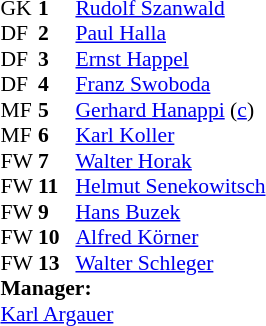<table cellspacing="0" cellpadding="0" style="font-size:90%; margin:0.2em auto;">
<tr>
<th width="25"></th>
<th width="25"></th>
</tr>
<tr>
<td>GK</td>
<td><strong>1</strong></td>
<td><a href='#'>Rudolf Szanwald</a></td>
</tr>
<tr>
<td>DF</td>
<td><strong>2</strong></td>
<td><a href='#'>Paul Halla</a></td>
</tr>
<tr>
<td>DF</td>
<td><strong>3</strong></td>
<td><a href='#'>Ernst Happel</a></td>
</tr>
<tr>
<td>DF</td>
<td><strong>4</strong></td>
<td><a href='#'>Franz Swoboda</a></td>
</tr>
<tr>
<td>MF</td>
<td><strong>5</strong></td>
<td><a href='#'>Gerhard Hanappi</a> (<a href='#'>c</a>)</td>
</tr>
<tr>
<td>MF</td>
<td><strong>6</strong></td>
<td><a href='#'>Karl Koller</a></td>
</tr>
<tr>
<td>FW</td>
<td><strong>7</strong></td>
<td><a href='#'>Walter Horak</a></td>
</tr>
<tr>
<td>FW</td>
<td><strong>11</strong></td>
<td><a href='#'>Helmut Senekowitsch</a></td>
</tr>
<tr>
<td>FW</td>
<td><strong>9</strong></td>
<td><a href='#'>Hans Buzek</a></td>
</tr>
<tr>
<td>FW</td>
<td><strong>10</strong></td>
<td><a href='#'>Alfred Körner</a></td>
</tr>
<tr>
<td>FW</td>
<td><strong>13</strong></td>
<td><a href='#'>Walter Schleger</a></td>
</tr>
<tr>
<td colspan=3><strong>Manager:</strong></td>
</tr>
<tr>
<td colspan=4><a href='#'>Karl Argauer</a></td>
</tr>
</table>
